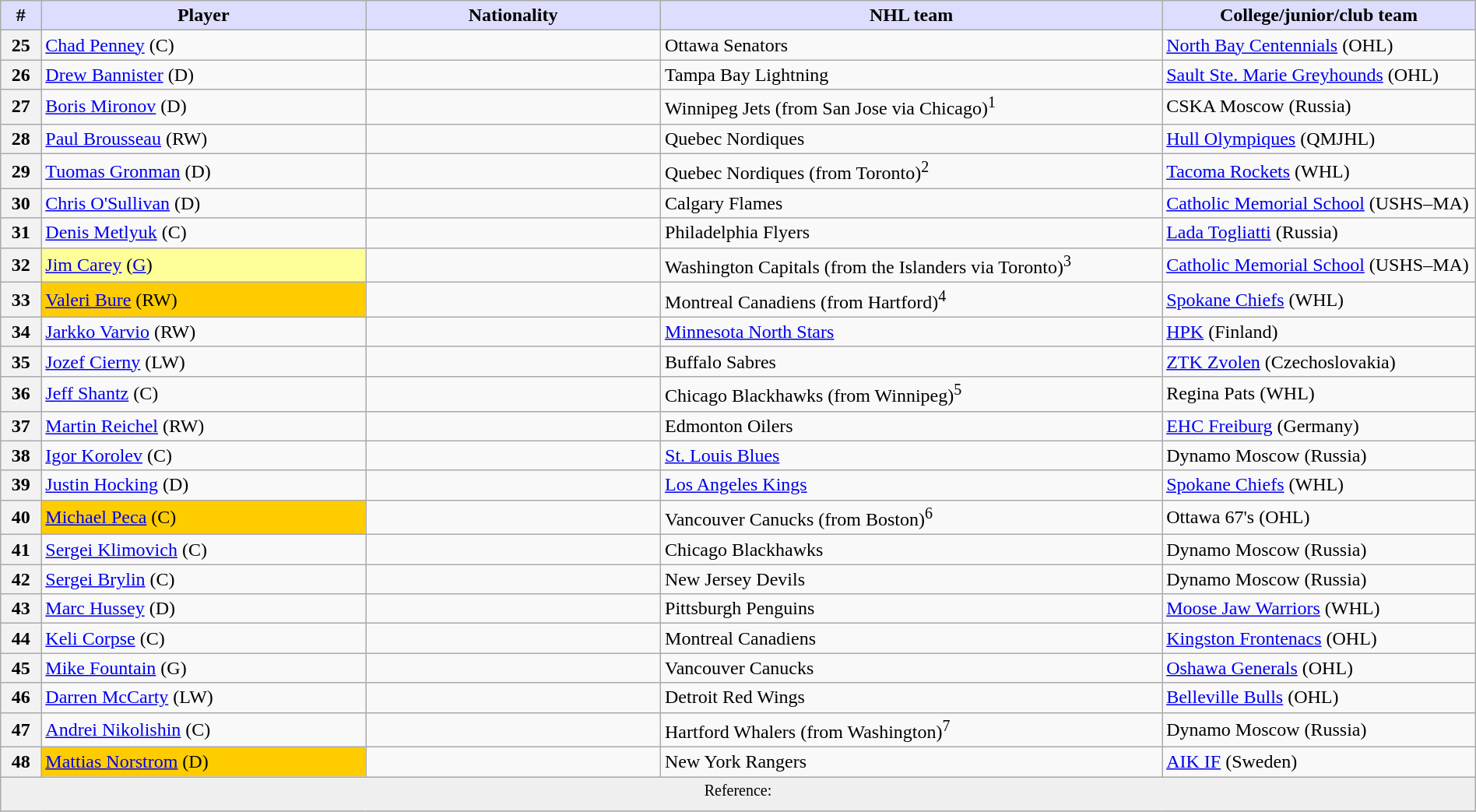<table class="wikitable" style="width: 100%">
<tr>
<th style="background:#ddf; width:2.75%;">#</th>
<th style="background:#ddf; width:22.0%;">Player</th>
<th style="background:#ddf; width:20.0%;">Nationality</th>
<th style="background:#ddf; width:34.0%;">NHL team</th>
<th style="background:#ddf; width:100.0%;">College/junior/club team</th>
</tr>
<tr>
<th>25</th>
<td><a href='#'>Chad Penney</a> (C)</td>
<td></td>
<td>Ottawa Senators</td>
<td><a href='#'>North Bay Centennials</a> (OHL)</td>
</tr>
<tr>
<th>26</th>
<td><a href='#'>Drew Bannister</a> (D)</td>
<td></td>
<td>Tampa Bay Lightning</td>
<td><a href='#'>Sault Ste. Marie Greyhounds</a> (OHL)</td>
</tr>
<tr>
<th>27</th>
<td><a href='#'>Boris Mironov</a> (D)</td>
<td></td>
<td>Winnipeg Jets (from San Jose via Chicago)<sup>1</sup></td>
<td>CSKA Moscow (Russia)</td>
</tr>
<tr>
<th>28</th>
<td><a href='#'>Paul Brousseau</a> (RW)</td>
<td></td>
<td>Quebec Nordiques</td>
<td><a href='#'>Hull Olympiques</a> (QMJHL)</td>
</tr>
<tr>
<th>29</th>
<td><a href='#'>Tuomas Gronman</a> (D)</td>
<td></td>
<td>Quebec Nordiques (from Toronto)<sup>2</sup></td>
<td><a href='#'>Tacoma Rockets</a> (WHL)</td>
</tr>
<tr>
<th>30</th>
<td><a href='#'>Chris O'Sullivan</a> (D)</td>
<td></td>
<td>Calgary Flames</td>
<td><a href='#'>Catholic Memorial School</a> (USHS–MA)</td>
</tr>
<tr>
<th>31</th>
<td><a href='#'>Denis Metlyuk</a> (C)</td>
<td></td>
<td>Philadelphia Flyers</td>
<td><a href='#'>Lada Togliatti</a> (Russia)</td>
</tr>
<tr>
<th>32</th>
<td bgcolor="#FFFF99"><a href='#'>Jim Carey</a> (<a href='#'>G</a>)</td>
<td></td>
<td>Washington Capitals (from the Islanders via Toronto)<sup>3</sup></td>
<td><a href='#'>Catholic Memorial School</a> (USHS–MA)</td>
</tr>
<tr>
<th>33</th>
<td bgcolor="#FFCC00"><a href='#'>Valeri Bure</a> (RW)</td>
<td></td>
<td>Montreal Canadiens (from Hartford)<sup>4</sup></td>
<td><a href='#'>Spokane Chiefs</a> (WHL)</td>
</tr>
<tr>
<th>34</th>
<td><a href='#'>Jarkko Varvio</a> (RW)</td>
<td></td>
<td><a href='#'>Minnesota North Stars</a></td>
<td><a href='#'>HPK</a> (Finland)</td>
</tr>
<tr>
<th>35</th>
<td><a href='#'>Jozef Cierny</a> (LW)</td>
<td></td>
<td>Buffalo Sabres</td>
<td><a href='#'>ZTK Zvolen</a> (Czechoslovakia)</td>
</tr>
<tr>
<th>36</th>
<td><a href='#'>Jeff Shantz</a> (C)</td>
<td></td>
<td>Chicago Blackhawks (from Winnipeg)<sup>5</sup></td>
<td>Regina Pats (WHL)</td>
</tr>
<tr>
<th>37</th>
<td><a href='#'>Martin Reichel</a> (RW)</td>
<td></td>
<td>Edmonton Oilers</td>
<td><a href='#'>EHC Freiburg</a> (Germany)</td>
</tr>
<tr>
<th>38</th>
<td><a href='#'>Igor Korolev</a> (C)</td>
<td></td>
<td><a href='#'>St. Louis Blues</a></td>
<td>Dynamo Moscow (Russia)</td>
</tr>
<tr>
<th>39</th>
<td><a href='#'>Justin Hocking</a> (D)</td>
<td></td>
<td><a href='#'>Los Angeles Kings</a></td>
<td><a href='#'>Spokane Chiefs</a> (WHL)</td>
</tr>
<tr>
<th>40</th>
<td bgcolor="FFCC00"><a href='#'>Michael Peca</a> (C)</td>
<td></td>
<td>Vancouver Canucks (from Boston)<sup>6</sup></td>
<td>Ottawa 67's (OHL)</td>
</tr>
<tr>
<th>41</th>
<td><a href='#'>Sergei Klimovich</a> (C)</td>
<td></td>
<td>Chicago Blackhawks</td>
<td>Dynamo Moscow (Russia)</td>
</tr>
<tr>
<th>42</th>
<td><a href='#'>Sergei Brylin</a> (C)</td>
<td></td>
<td>New Jersey Devils</td>
<td>Dynamo Moscow (Russia)</td>
</tr>
<tr>
<th>43</th>
<td><a href='#'>Marc Hussey</a> (D)</td>
<td></td>
<td>Pittsburgh Penguins</td>
<td><a href='#'>Moose Jaw Warriors</a> (WHL)</td>
</tr>
<tr>
<th>44</th>
<td><a href='#'>Keli Corpse</a> (C)</td>
<td></td>
<td>Montreal Canadiens</td>
<td><a href='#'>Kingston Frontenacs</a> (OHL)</td>
</tr>
<tr>
<th>45</th>
<td><a href='#'>Mike Fountain</a> (G)</td>
<td></td>
<td>Vancouver Canucks</td>
<td><a href='#'>Oshawa Generals</a> (OHL)</td>
</tr>
<tr>
<th>46</th>
<td><a href='#'>Darren McCarty</a> (LW)</td>
<td></td>
<td>Detroit Red Wings</td>
<td><a href='#'>Belleville Bulls</a> (OHL)</td>
</tr>
<tr>
<th>47</th>
<td><a href='#'>Andrei Nikolishin</a> (C)</td>
<td></td>
<td>Hartford Whalers (from Washington)<sup>7</sup></td>
<td>Dynamo Moscow (Russia)</td>
</tr>
<tr>
<th>48</th>
<td bgcolor="#FFCC00"><a href='#'>Mattias Norstrom</a> (D)</td>
<td></td>
<td>New York Rangers</td>
<td><a href='#'>AIK IF</a> (Sweden)</td>
</tr>
<tr>
<td align=center colspan="6" bgcolor="#efefef"><sup>Reference:  </sup></td>
</tr>
</table>
